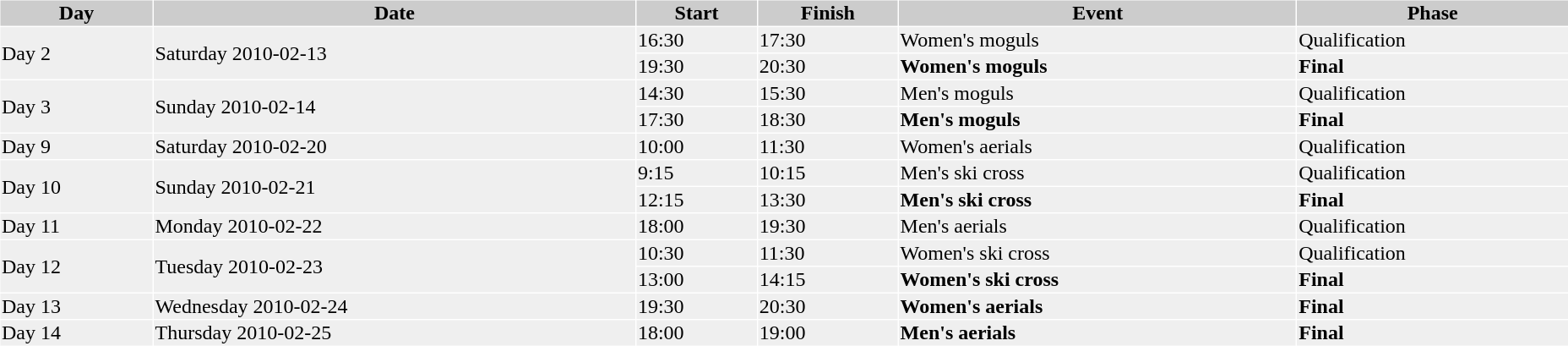<table border=0 cellpadding=1 cellspacing=1 width=98%>
<tr bgcolor=#CCCCCC>
<th><strong>Day</strong></th>
<th><strong>Date</strong></th>
<th><strong>Start</strong></th>
<th><strong>Finish</strong></th>
<th><strong>Event</strong></th>
<th><strong>Phase</strong></th>
</tr>
<tr style="background:#efefef; color:black">
<td rowspan=2>Day 2</td>
<td rowspan=2>Saturday 2010-02-13</td>
<td>16:30</td>
<td>17:30</td>
<td>Women's moguls</td>
<td>Qualification</td>
</tr>
<tr style="background:#efefef; color:black">
<td>19:30</td>
<td>20:30</td>
<td><strong>Women's moguls</strong></td>
<td><strong>Final</strong></td>
</tr>
<tr style="background:#efefef; color:black">
<td rowspan=2>Day 3</td>
<td rowspan=2>Sunday 2010-02-14</td>
<td>14:30</td>
<td>15:30</td>
<td>Men's moguls</td>
<td>Qualification</td>
</tr>
<tr style="background:#efefef; color:black">
<td>17:30</td>
<td>18:30</td>
<td><strong>Men's moguls</strong></td>
<td><strong>Final</strong></td>
</tr>
<tr style="background:#efefef; color:black">
<td>Day 9</td>
<td>Saturday 2010-02-20</td>
<td>10:00</td>
<td>11:30</td>
<td>Women's aerials</td>
<td>Qualification</td>
</tr>
<tr style="background:#efefef; color:black">
<td rowspan=2>Day 10</td>
<td rowspan=2>Sunday 2010-02-21</td>
<td>9:15</td>
<td>10:15</td>
<td>Men's ski cross</td>
<td>Qualification</td>
</tr>
<tr style="background:#efefef; color:black">
<td>12:15</td>
<td>13:30</td>
<td><strong>Men's ski cross</strong></td>
<td><strong>Final</strong></td>
</tr>
<tr style="background:#efefef; color:black">
<td>Day 11</td>
<td>Monday 2010-02-22</td>
<td>18:00</td>
<td>19:30</td>
<td>Men's aerials</td>
<td>Qualification</td>
</tr>
<tr style="background:#efefef; color:black">
<td rowspan=2>Day 12</td>
<td rowspan=2>Tuesday 2010-02-23</td>
<td>10:30</td>
<td>11:30</td>
<td>Women's ski cross</td>
<td>Qualification</td>
</tr>
<tr style="background:#efefef; color:black">
<td>13:00</td>
<td>14:15</td>
<td><strong>Women's ski cross</strong></td>
<td><strong>Final</strong></td>
</tr>
<tr style="background:#efefef; color:black">
<td>Day 13</td>
<td>Wednesday 2010-02-24</td>
<td>19:30</td>
<td>20:30</td>
<td><strong>Women's aerials</strong></td>
<td><strong>Final</strong></td>
</tr>
<tr style="background:#efefef; color:black">
<td>Day 14</td>
<td>Thursday 2010-02-25</td>
<td>18:00</td>
<td>19:00</td>
<td><strong>Men's aerials</strong></td>
<td><strong>Final</strong></td>
</tr>
</table>
